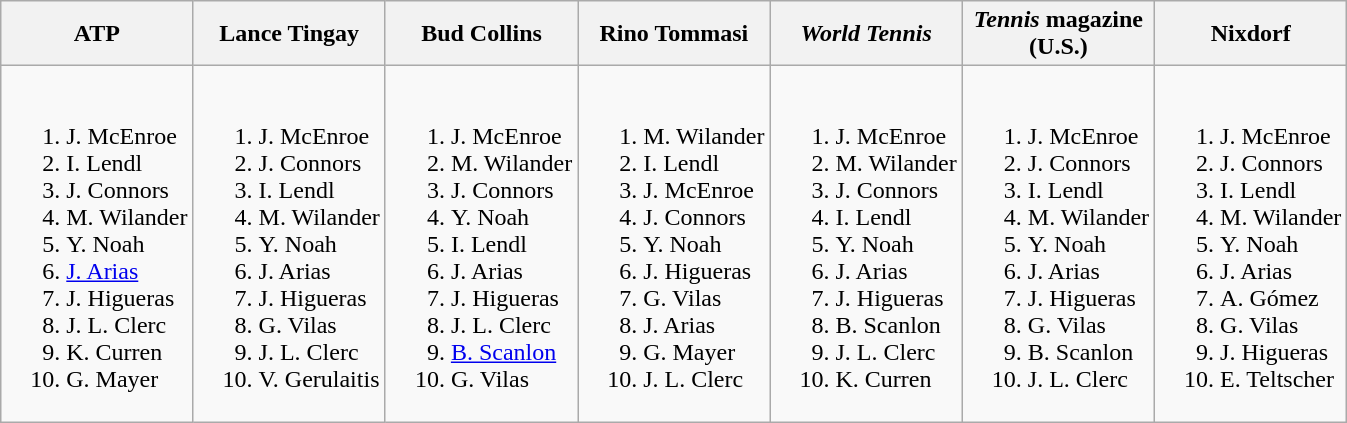<table class="wikitable">
<tr>
<th>ATP</th>
<th>Lance Tingay</th>
<th>Bud Collins</th>
<th>Rino Tommasi</th>
<th><em>World Tennis</em></th>
<th><em>Tennis</em> magazine<br>(U.S.)</th>
<th>Nixdorf</th>
</tr>
<tr style="vertical-align: top;">
<td style="white-space: nowrap;"><br><ol><li> J. McEnroe</li><li> I. Lendl</li><li> J. Connors</li><li> M. Wilander</li><li> Y. Noah</li><li> <a href='#'>J. Arias</a></li><li> J. Higueras</li><li> J. L. Clerc</li><li> K. Curren</li><li> G. Mayer</li></ol></td>
<td style="white-space: nowrap;"><br><ol><li> J. McEnroe</li><li> J. Connors</li><li> I. Lendl</li><li> M. Wilander</li><li> Y. Noah</li><li> J. Arias</li><li> J. Higueras</li><li> G. Vilas</li><li> J. L. Clerc</li><li> V. Gerulaitis</li></ol></td>
<td style="white-space: nowrap;"><br><ol><li> J. McEnroe</li><li> M. Wilander</li><li> J. Connors</li><li> Y. Noah</li><li> I. Lendl</li><li> J. Arias</li><li> J. Higueras</li><li> J. L. Clerc</li><li> <a href='#'>B. Scanlon</a></li><li> G. Vilas</li></ol></td>
<td style="white-space: nowrap;"><br><ol><li> M. Wilander</li><li> I. Lendl</li><li> J. McEnroe</li><li> J. Connors</li><li> Y. Noah</li><li> J. Higueras</li><li> G. Vilas</li><li> J. Arias</li><li> G. Mayer</li><li> J. L. Clerc</li></ol></td>
<td style="white-space: nowrap;"><br><ol><li> J. McEnroe</li><li> M. Wilander</li><li> J. Connors</li><li> I. Lendl</li><li> Y. Noah</li><li> J. Arias</li><li> J. Higueras</li><li> B. Scanlon</li><li> J. L. Clerc</li><li> K. Curren</li></ol></td>
<td style="white-space: nowrap;"><br><ol><li> J. McEnroe</li><li> J. Connors</li><li> I. Lendl</li><li> M. Wilander</li><li> Y. Noah</li><li> J. Arias</li><li> J. Higueras</li><li> G. Vilas</li><li> B. Scanlon</li><li> J. L. Clerc</li></ol></td>
<td style="white-space: nowrap;"><br><ol><li> J. McEnroe</li><li> J. Connors</li><li> I. Lendl</li><li> M. Wilander</li><li> Y. Noah</li><li> J. Arias</li><li> A. Gómez</li><li> G. Vilas</li><li> J. Higueras</li><li> E. Teltscher</li></ol></td>
</tr>
</table>
